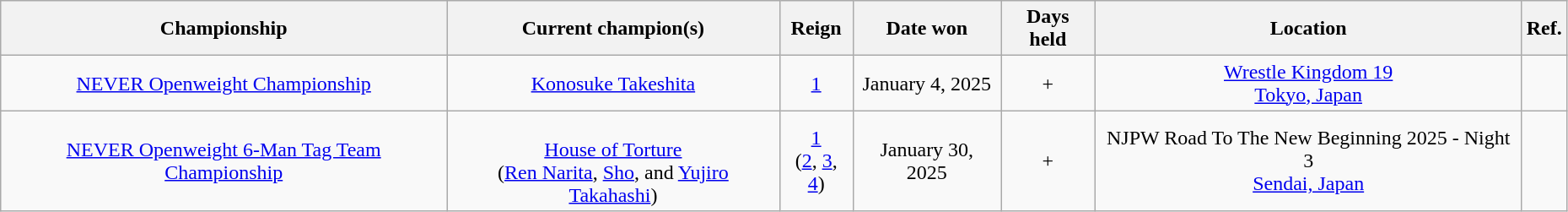<table class="wikitable sortable" width=98% style="text-align:center;">
<tr>
<th>Championship</th>
<th>Current champion(s)</th>
<th>Reign</th>
<th>Date won</th>
<th>Days held</th>
<th>Location</th>
<th>Ref.</th>
</tr>
<tr>
<td><a href='#'>NEVER Openweight Championship</a></td>
<td><a href='#'>Konosuke Takeshita</a></td>
<td><a href='#'>1</a></td>
<td>January 4, 2025</td>
<td>+</td>
<td><a href='#'>Wrestle Kingdom 19</a><br><a href='#'>Tokyo, Japan</a></td>
<td></td>
</tr>
<tr>
<td><a href='#'>NEVER Openweight 6-Man Tag Team Championship</a></td>
<td><br><a href='#'>House of Torture</a><br>(<a href='#'>Ren Narita</a>, <a href='#'>Sho</a>, and <a href='#'>Yujiro Takahashi</a>)</td>
<td><a href='#'>1</a><br>(<a href='#'>2</a>, <a href='#'>3</a>, <a href='#'>4</a>)</td>
<td>January 30, 2025</td>
<td>+</td>
<td>NJPW Road To The New Beginning 2025 - Night 3<br><a href='#'>Sendai, Japan</a></td>
<td></td>
</tr>
</table>
